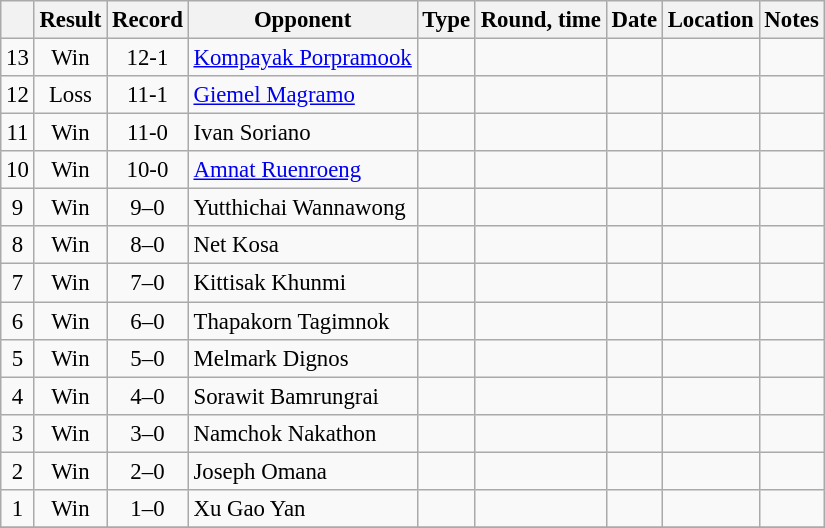<table class="wikitable" style="text-align:center; font-size:95%">
<tr>
<th></th>
<th>Result</th>
<th>Record</th>
<th>Opponent</th>
<th>Type</th>
<th>Round, time</th>
<th>Date</th>
<th>Location</th>
<th>Notes</th>
</tr>
<tr>
<td>13</td>
<td>Win</td>
<td>12-1</td>
<td align=left> <a href='#'>Kompayak Porpramook</a></td>
<td></td>
<td></td>
<td></td>
<td align=left></td>
<td align=left></td>
</tr>
<tr>
<td>12</td>
<td>Loss</td>
<td>11-1</td>
<td align=left> <a href='#'>Giemel Magramo</a></td>
<td></td>
<td></td>
<td></td>
<td align=left></td>
<td align=left></td>
</tr>
<tr>
<td>11</td>
<td>Win</td>
<td>11-0</td>
<td align=left> Ivan Soriano</td>
<td></td>
<td></td>
<td></td>
<td align=left></td>
<td align=left></td>
</tr>
<tr>
<td>10</td>
<td>Win</td>
<td>10-0</td>
<td align=left> <a href='#'>Amnat Ruenroeng</a></td>
<td></td>
<td></td>
<td></td>
<td align=left></td>
<td align=left></td>
</tr>
<tr>
<td>9</td>
<td>Win</td>
<td>9–0</td>
<td align=left> Yutthichai Wannawong</td>
<td></td>
<td></td>
<td></td>
<td align=left></td>
<td align=left></td>
</tr>
<tr>
<td>8</td>
<td>Win</td>
<td>8–0</td>
<td align=left> Net Kosa</td>
<td></td>
<td></td>
<td></td>
<td align=left></td>
<td align=left></td>
</tr>
<tr>
<td>7</td>
<td>Win</td>
<td>7–0</td>
<td align=left> Kittisak Khunmi</td>
<td></td>
<td></td>
<td></td>
<td align=left></td>
<td align=left></td>
</tr>
<tr>
<td>6</td>
<td>Win</td>
<td>6–0</td>
<td align=left> Thapakorn Tagimnok</td>
<td></td>
<td></td>
<td></td>
<td align=left></td>
<td align=left></td>
</tr>
<tr>
<td>5</td>
<td>Win</td>
<td>5–0</td>
<td align=left> Melmark Dignos</td>
<td></td>
<td></td>
<td></td>
<td align=left></td>
<td align=left></td>
</tr>
<tr>
<td>4</td>
<td>Win</td>
<td>4–0</td>
<td align=left> Sorawit Bamrungrai</td>
<td></td>
<td></td>
<td></td>
<td align=left></td>
<td align=left></td>
</tr>
<tr>
<td>3</td>
<td>Win</td>
<td>3–0</td>
<td align=left> Namchok Nakathon</td>
<td></td>
<td></td>
<td></td>
<td align=left></td>
<td align=left></td>
</tr>
<tr>
<td>2</td>
<td>Win</td>
<td>2–0</td>
<td align=left> Joseph Omana</td>
<td></td>
<td></td>
<td></td>
<td align=left></td>
<td align=left></td>
</tr>
<tr>
<td>1</td>
<td>Win</td>
<td>1–0</td>
<td align=left> Xu Gao Yan</td>
<td></td>
<td></td>
<td></td>
<td align=left></td>
<td align=left></td>
</tr>
<tr>
</tr>
</table>
